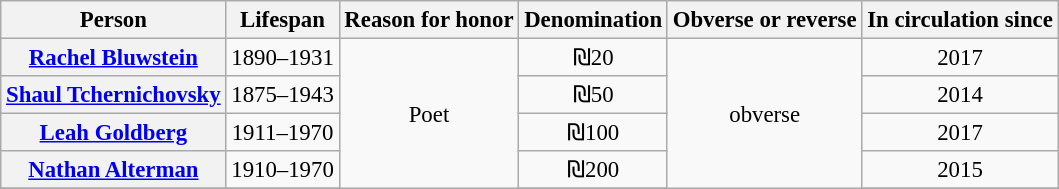<table class="wikitable" style="font-size: 95%; text-align:center;">
<tr>
<th>Person</th>
<th>Lifespan</th>
<th>Reason for honor</th>
<th>Denomination</th>
<th>Obverse or reverse</th>
<th>In circulation since</th>
</tr>
<tr>
<th><a href='#'>Rachel Bluwstein</a></th>
<td>1890–1931</td>
<td rowspan=6>Poet</td>
<td>₪20</td>
<td rowspan=6>obverse</td>
<td>2017</td>
</tr>
<tr>
<th><a href='#'>Shaul Tchernichovsky</a></th>
<td>1875–1943</td>
<td>₪50</td>
<td>2014</td>
</tr>
<tr>
<th><a href='#'>Leah Goldberg</a></th>
<td>1911–1970</td>
<td>₪100</td>
<td>2017</td>
</tr>
<tr>
<th><a href='#'>Nathan Alterman</a></th>
<td>1910–1970</td>
<td>₪200</td>
<td>2015</td>
</tr>
<tr>
</tr>
</table>
